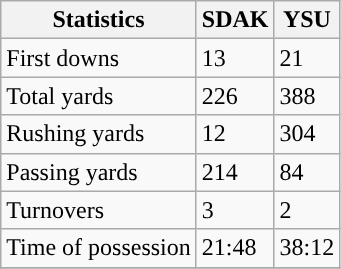<table class="wikitable" style="float: left;">
<tr>
<th>Statistics</th>
<th>SDAK</th>
<th>YSU</th>
</tr>
<tr>
<td>First downs</td>
<td>13</td>
<td>21</td>
</tr>
<tr>
<td>Total yards</td>
<td>226</td>
<td>388</td>
</tr>
<tr>
<td>Rushing yards</td>
<td>12</td>
<td>304</td>
</tr>
<tr>
<td>Passing yards</td>
<td>214</td>
<td>84</td>
</tr>
<tr>
<td>Turnovers</td>
<td>3</td>
<td>2</td>
</tr>
<tr>
<td>Time of possession</td>
<td>21:48</td>
<td>38:12</td>
</tr>
<tr>
</tr>
</table>
